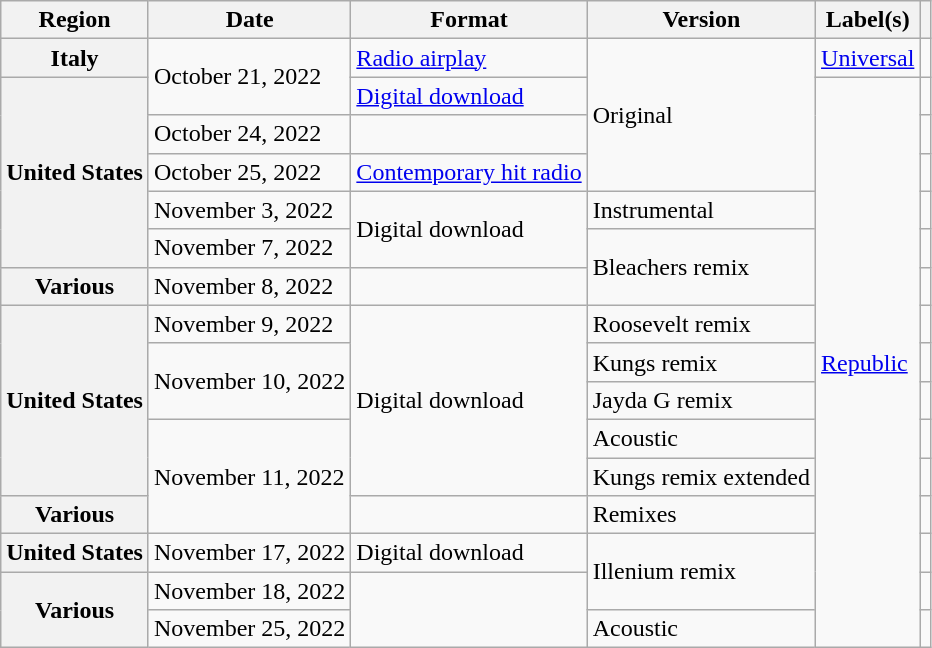<table class="wikitable plainrowheaders">
<tr>
<th scope="col">Region</th>
<th scope="col">Date</th>
<th scope="col">Format</th>
<th scope="col">Version</th>
<th scope="col">Label(s)</th>
<th scope="col"></th>
</tr>
<tr>
<th scope="row">Italy</th>
<td rowspan="2">October 21, 2022</td>
<td><a href='#'>Radio airplay</a></td>
<td rowspan="4">Original</td>
<td><a href='#'>Universal</a></td>
<td style="text-align:center;"></td>
</tr>
<tr>
<th rowspan="5" scope="row">United States</th>
<td><a href='#'>Digital download</a></td>
<td rowspan="15"><a href='#'>Republic</a></td>
<td style="text-align:center;"></td>
</tr>
<tr>
<td>October 24, 2022</td>
<td></td>
<td style="text-align:center;"></td>
</tr>
<tr>
<td>October 25, 2022</td>
<td><a href='#'>Contemporary hit radio</a></td>
<td style="text-align:center;"></td>
</tr>
<tr>
<td>November 3, 2022</td>
<td rowspan="2">Digital download</td>
<td>Instrumental</td>
<td style="text-align:center;"></td>
</tr>
<tr>
<td>November 7, 2022</td>
<td rowspan="2">Bleachers remix</td>
<td style="text-align:center;"></td>
</tr>
<tr>
<th scope="row">Various</th>
<td>November 8, 2022</td>
<td></td>
<td style="text-align:center;"></td>
</tr>
<tr>
<th rowspan="5" scope="row">United States</th>
<td>November 9, 2022</td>
<td rowspan="5">Digital download</td>
<td>Roosevelt remix</td>
<td style="text-align:center;"></td>
</tr>
<tr>
<td rowspan="2">November 10, 2022</td>
<td>Kungs remix</td>
<td style="text-align:center;"></td>
</tr>
<tr>
<td>Jayda G remix</td>
<td style="text-align:center;"></td>
</tr>
<tr>
<td rowspan="3">November 11, 2022</td>
<td>Acoustic</td>
<td style="text-align:center;"></td>
</tr>
<tr>
<td>Kungs remix extended</td>
<td style="text-align:center;"></td>
</tr>
<tr>
<th scope="row">Various</th>
<td></td>
<td>Remixes</td>
<td style="text-align:center;"></td>
</tr>
<tr>
<th scope="row">United States</th>
<td>November 17, 2022</td>
<td>Digital download</td>
<td rowspan="2">Illenium remix</td>
<td style="text-align:center;"></td>
</tr>
<tr>
<th scope="row" rowspan="2">Various</th>
<td>November 18, 2022</td>
<td rowspan="2"></td>
<td style="text-align:center;"></td>
</tr>
<tr>
<td>November 25, 2022</td>
<td>Acoustic</td>
<td style="text-align:center;"></td>
</tr>
</table>
